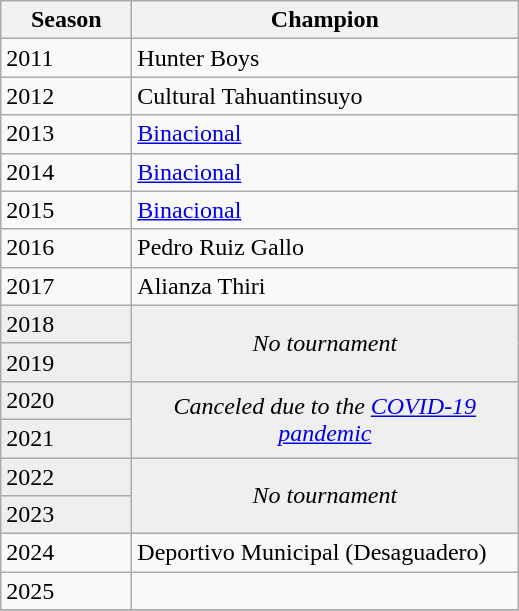<table class="wikitable sortable">
<tr>
<th width=80px>Season</th>
<th width=250px>Champion</th>
</tr>
<tr>
<td>2011</td>
<td>Hunter Boys</td>
</tr>
<tr>
<td>2012</td>
<td>Cultural Tahuantinsuyo</td>
</tr>
<tr>
<td>2013</td>
<td><a href='#'>Binacional</a></td>
</tr>
<tr>
<td>2014</td>
<td><a href='#'>Binacional</a></td>
</tr>
<tr>
<td>2015</td>
<td><a href='#'>Binacional</a></td>
</tr>
<tr>
<td>2016</td>
<td>Pedro Ruiz Gallo</td>
</tr>
<tr>
<td>2017</td>
<td>Alianza Thiri</td>
</tr>
<tr bgcolor=#efefef>
<td>2018</td>
<td rowspan=2 colspan="1" align=center><em>No tournament</em></td>
</tr>
<tr bgcolor=#efefef>
<td>2019</td>
</tr>
<tr bgcolor=#efefef>
<td>2020</td>
<td rowspan=2 colspan="2" align=center><em>Canceled due to the <a href='#'>COVID-19 pandemic</a></em></td>
</tr>
<tr bgcolor=#efefef>
<td>2021</td>
</tr>
<tr bgcolor=#efefef>
<td>2022</td>
<td rowspan=2 colspan="1" align=center><em>No tournament</em></td>
</tr>
<tr bgcolor=#efefef>
<td>2023</td>
</tr>
<tr>
<td>2024</td>
<td>Deportivo Municipal (Desaguadero)</td>
</tr>
<tr>
<td>2025</td>
<td></td>
</tr>
<tr>
</tr>
</table>
